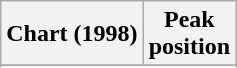<table class="wikitable">
<tr>
<th>Chart (1998)</th>
<th>Peak<br>position</th>
</tr>
<tr>
</tr>
<tr>
</tr>
</table>
